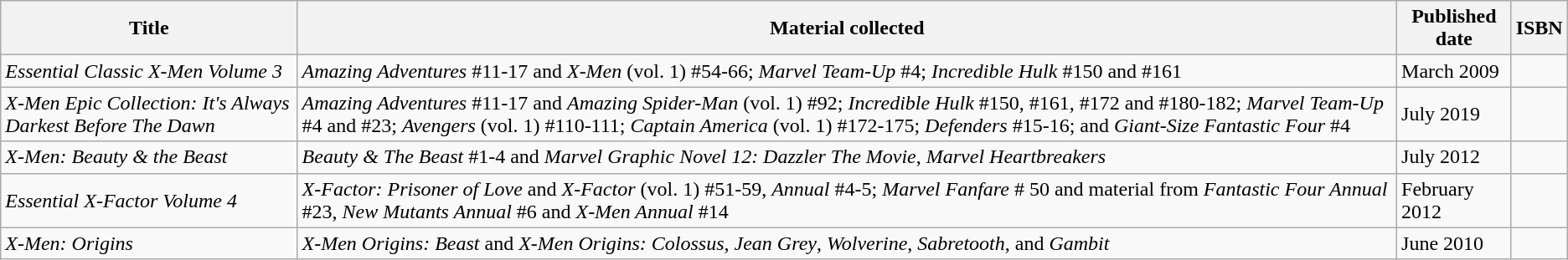<table class="wikitable">
<tr>
<th>Title</th>
<th>Material collected</th>
<th>Published date</th>
<th>ISBN</th>
</tr>
<tr>
<td><em>Essential Classic X-Men Volume 3</em></td>
<td><em>Amazing Adventures</em> #11-17 and <em>X-Men</em> (vol. 1) #54-66; <em>Marvel Team-Up</em> #4; <em>Incredible Hulk</em> #150 and #161</td>
<td>March 2009</td>
<td></td>
</tr>
<tr>
<td><em>X-Men Epic Collection: It's Always Darkest Before The Dawn</em></td>
<td><em>Amazing Adventures</em> #11-17 and <em>Amazing Spider-Man</em> (vol. 1) #92; <em>Incredible Hulk</em> #150, #161, #172 and #180-182; <em>Marvel Team-Up</em> #4 and #23; <em>Avengers</em> (vol. 1)  #110-111; <em>Captain America</em> (vol. 1) #172-175; <em>Defenders</em>  #15-16; and <em>Giant-Size Fantastic Four</em> #4</td>
<td>July 2019</td>
<td></td>
</tr>
<tr>
<td><em>X-Men: Beauty & the Beast</em></td>
<td><em>Beauty & The Beast</em> #1-4 and <em>Marvel Graphic Novel 12: Dazzler The Movie</em>, <em>Marvel Heartbreakers</em></td>
<td>July 2012</td>
<td></td>
</tr>
<tr>
<td><em>Essential X-Factor Volume 4</em></td>
<td><em>X-Factor: Prisoner of Love</em> and <em>X-Factor</em> (vol. 1) #51-59, <em>Annual</em> #4-5; <em>Marvel Fanfare</em> # 50 and material from <em>Fantastic Four Annual</em> #23, <em>New Mutants Annual</em> #6 and <em>X-Men Annual</em> #14</td>
<td>February 2012</td>
<td></td>
</tr>
<tr>
<td><em>X-Men: Origins</em></td>
<td><em>X-Men Origins: Beast</em> and <em>X-Men Origins: Colossus</em>, <em>Jean Grey</em>, <em>Wolverine</em>, <em>Sabretooth</em>, and <em>Gambit</em></td>
<td>June 2010</td>
<td></td>
</tr>
</table>
